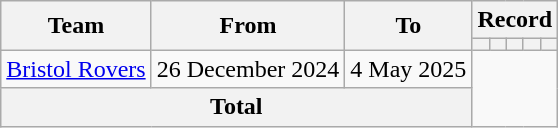<table class=wikitable style=text-align:center>
<tr>
<th rowspan=2>Team</th>
<th rowspan=2>From</th>
<th rowspan=2>To</th>
<th colspan=5>Record</th>
</tr>
<tr>
<th></th>
<th></th>
<th></th>
<th></th>
<th></th>
</tr>
<tr>
<td align=left><a href='#'>Bristol Rovers</a></td>
<td align=left>26 December 2024</td>
<td align=left>4 May 2025<br></td>
</tr>
<tr>
<th colspan="3">Total<br></th>
</tr>
</table>
